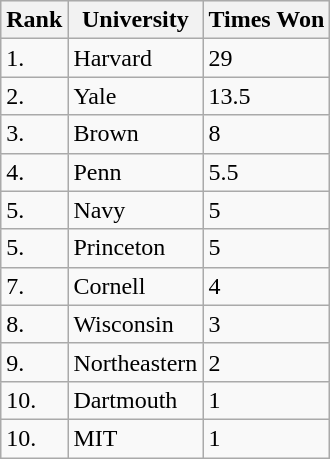<table class="wikitable">
<tr style="background:#efefef;">
<th>Rank</th>
<th>University</th>
<th>Times Won</th>
</tr>
<tr>
<td>1.</td>
<td>Harvard</td>
<td>29</td>
</tr>
<tr>
<td>2.</td>
<td>Yale</td>
<td>13.5</td>
</tr>
<tr>
<td>3.</td>
<td>Brown</td>
<td>8</td>
</tr>
<tr>
<td>4.</td>
<td>Penn</td>
<td>5.5</td>
</tr>
<tr>
<td>5.</td>
<td>Navy</td>
<td>5</td>
</tr>
<tr>
<td>5.</td>
<td>Princeton</td>
<td>5</td>
</tr>
<tr>
<td>7.</td>
<td>Cornell</td>
<td>4</td>
</tr>
<tr>
<td>8.</td>
<td>Wisconsin</td>
<td>3</td>
</tr>
<tr>
<td>9.</td>
<td>Northeastern</td>
<td>2</td>
</tr>
<tr>
<td>10.</td>
<td>Dartmouth</td>
<td>1</td>
</tr>
<tr>
<td>10.</td>
<td>MIT</td>
<td>1</td>
</tr>
</table>
